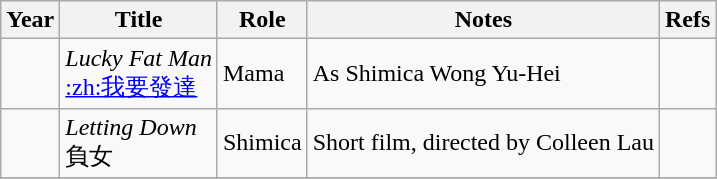<table class="wikitable">
<tr>
<th>Year</th>
<th>Title</th>
<th>Role</th>
<th>Notes</th>
<th>Refs</th>
</tr>
<tr>
<td></td>
<td><em>Lucky Fat Man</em><br><a href='#'>:zh:我要發達</a></td>
<td>Mama</td>
<td>As Shimica Wong Yu-Hei</td>
<td></td>
</tr>
<tr>
<td></td>
<td><em>Letting Down</em><br>負女</td>
<td>Shimica</td>
<td>Short film, directed by Colleen Lau</td>
<td></td>
</tr>
<tr>
</tr>
</table>
